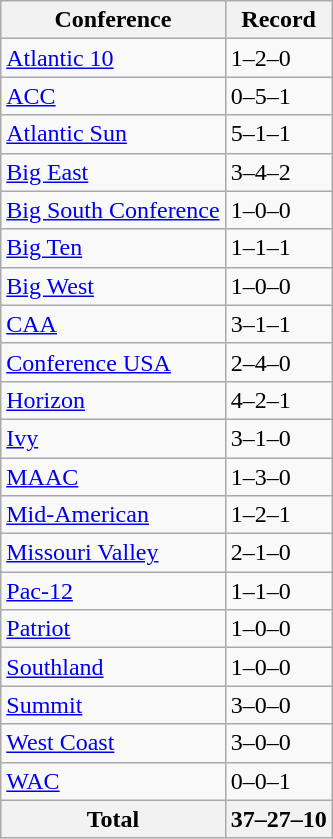<table class="wikitable">
<tr>
<th>Conference</th>
<th>Record</th>
</tr>
<tr>
<td><a href='#'>Atlantic 10</a></td>
<td>1–2–0</td>
</tr>
<tr>
<td><a href='#'>ACC</a></td>
<td>0–5–1</td>
</tr>
<tr>
<td><a href='#'>Atlantic Sun</a></td>
<td>5–1–1</td>
</tr>
<tr>
<td><a href='#'>Big East</a></td>
<td>3–4–2</td>
</tr>
<tr>
<td><a href='#'>Big South Conference</a></td>
<td>1–0–0</td>
</tr>
<tr>
<td><a href='#'>Big Ten</a></td>
<td>1–1–1</td>
</tr>
<tr>
<td><a href='#'>Big West</a></td>
<td>1–0–0</td>
</tr>
<tr>
<td><a href='#'>CAA</a></td>
<td>3–1–1</td>
</tr>
<tr>
<td><a href='#'>Conference USA</a></td>
<td>2–4–0</td>
</tr>
<tr>
<td><a href='#'>Horizon</a></td>
<td>4–2–1</td>
</tr>
<tr>
<td><a href='#'>Ivy</a></td>
<td>3–1–0</td>
</tr>
<tr>
<td><a href='#'>MAAC</a></td>
<td>1–3–0</td>
</tr>
<tr>
<td><a href='#'>Mid-American</a></td>
<td>1–2–1</td>
</tr>
<tr>
<td><a href='#'>Missouri Valley</a></td>
<td>2–1–0</td>
</tr>
<tr>
<td><a href='#'>Pac-12</a></td>
<td>1–1–0</td>
</tr>
<tr>
<td><a href='#'>Patriot</a></td>
<td>1–0–0</td>
</tr>
<tr>
<td><a href='#'>Southland</a></td>
<td>1–0–0</td>
</tr>
<tr>
<td><a href='#'>Summit</a></td>
<td>3–0–0</td>
</tr>
<tr>
<td><a href='#'>West Coast</a></td>
<td>3–0–0</td>
</tr>
<tr>
<td><a href='#'>WAC</a></td>
<td>0–0–1</td>
</tr>
<tr>
<th>Total</th>
<th>37–27–10</th>
</tr>
</table>
